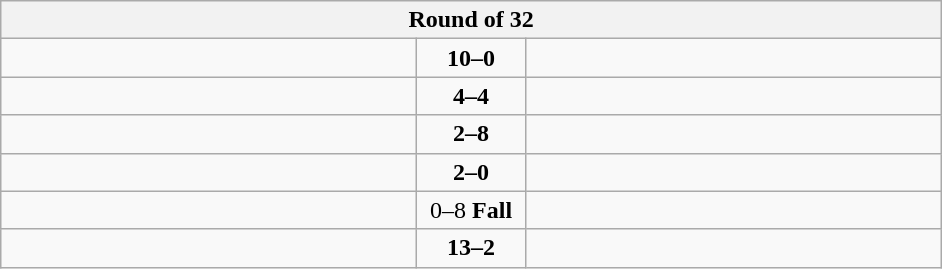<table class="wikitable" style="text-align: center;">
<tr>
<th colspan=3>Round of 32</th>
</tr>
<tr>
<td align=left width="270"><strong></strong></td>
<td align=center width="65"><strong>10–0</strong></td>
<td align=left width="270"></td>
</tr>
<tr>
<td align=left></td>
<td align=center><strong>4–4</strong></td>
<td align=left><strong></strong></td>
</tr>
<tr>
<td align=left></td>
<td align=center><strong>2–8</strong></td>
<td align=left><strong></strong></td>
</tr>
<tr>
<td align=left><strong></strong></td>
<td align=center><strong>2–0</strong></td>
<td align=left></td>
</tr>
<tr>
<td align=left></td>
<td align=center>0–8 <strong>Fall</strong></td>
<td align=left><strong></strong></td>
</tr>
<tr>
<td align=left><strong></strong></td>
<td align=center><strong>13–2</strong></td>
<td align=left></td>
</tr>
</table>
